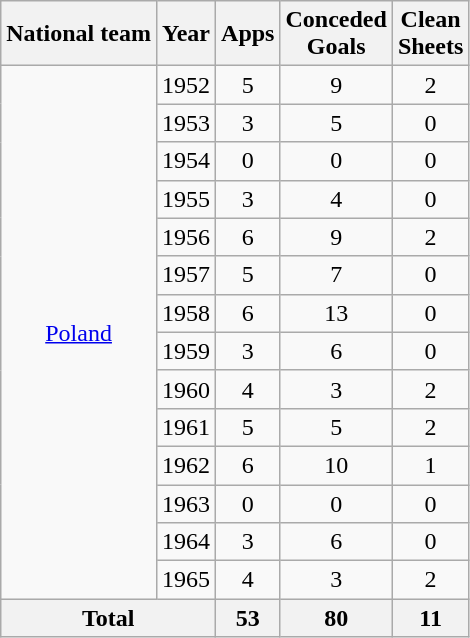<table class="wikitable" style="text-align:center">
<tr>
<th>National team</th>
<th>Year</th>
<th>Apps</th>
<th>Conceded<br>Goals</th>
<th>Clean<br>Sheets</th>
</tr>
<tr>
<td rowspan="14" style="vertical-align:center;"><a href='#'>Poland</a></td>
<td>1952</td>
<td>5</td>
<td>9</td>
<td>2</td>
</tr>
<tr>
<td>1953</td>
<td>3</td>
<td>5</td>
<td>0</td>
</tr>
<tr>
<td>1954</td>
<td>0</td>
<td>0</td>
<td>0</td>
</tr>
<tr>
<td>1955</td>
<td>3</td>
<td>4</td>
<td>0</td>
</tr>
<tr>
<td>1956</td>
<td>6</td>
<td>9</td>
<td>2</td>
</tr>
<tr>
<td>1957</td>
<td>5</td>
<td>7</td>
<td>0</td>
</tr>
<tr>
<td>1958</td>
<td>6</td>
<td>13</td>
<td>0</td>
</tr>
<tr>
<td>1959</td>
<td>3</td>
<td>6</td>
<td>0</td>
</tr>
<tr>
<td>1960</td>
<td>4</td>
<td>3</td>
<td>2</td>
</tr>
<tr>
<td>1961</td>
<td>5</td>
<td>5</td>
<td>2</td>
</tr>
<tr>
<td>1962</td>
<td>6</td>
<td>10</td>
<td>1</td>
</tr>
<tr>
<td>1963</td>
<td>0</td>
<td>0</td>
<td>0</td>
</tr>
<tr>
<td>1964</td>
<td>3</td>
<td>6</td>
<td>0</td>
</tr>
<tr>
<td>1965</td>
<td>4</td>
<td>3</td>
<td>2</td>
</tr>
<tr>
<th colspan="2">Total</th>
<th>53</th>
<th>80</th>
<th>11</th>
</tr>
</table>
